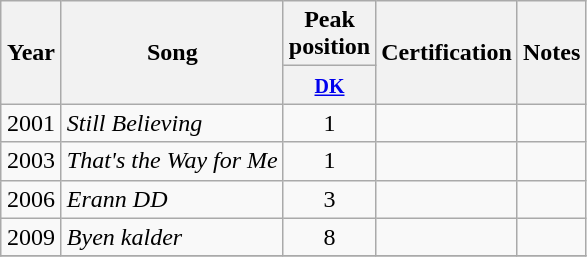<table class="wikitable">
<tr>
<th width="33" rowspan="2" style="text-align:center;">Year</th>
<th rowspan="2">Song</th>
<th colspan="1">Peak<br>position</th>
<th rowspan="2">Certification</th>
<th rowspan="2">Notes</th>
</tr>
<tr>
<th align="center"><a href='#'><small>DK</small></a></th>
</tr>
<tr>
<td align="center">2001</td>
<td><em>Still Believing</em></td>
<td align="center">1</td>
<td></td>
<td></td>
</tr>
<tr>
<td align="center">2003</td>
<td><em>That's the Way for Me</em></td>
<td align="center">1</td>
<td></td>
<td></td>
</tr>
<tr>
<td align="center">2006</td>
<td><em>Erann DD</em></td>
<td align="center">3</td>
<td></td>
<td></td>
</tr>
<tr>
<td align="center">2009</td>
<td><em>Byen kalder</em></td>
<td align="center">8</td>
<td></td>
<td></td>
</tr>
<tr>
</tr>
</table>
